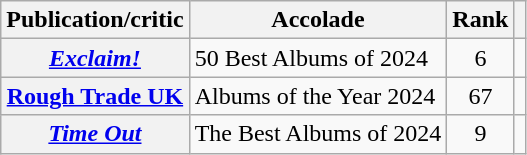<table class="wikitable sortable plainrowheaders">
<tr>
<th scope="col">Publication/critic</th>
<th scope="col">Accolade</th>
<th scope="col">Rank</th>
<th scope="col" class="unsortable"></th>
</tr>
<tr>
<th scope="row"><em><a href='#'>Exclaim!</a></em></th>
<td>50 Best Albums of 2024</td>
<td style="text-align: center;">6</td>
<td style="text-align: center;"></td>
</tr>
<tr>
<th scope="row"><a href='#'>Rough Trade UK</a></th>
<td>Albums of the Year 2024</td>
<td style="text-align: center;">67</td>
<td style="text-align: center;"></td>
</tr>
<tr>
<th scope="row"><em><a href='#'>Time Out</a></em></th>
<td>The Best Albums of 2024</td>
<td style="text-align: center;">9</td>
<td style="text-align: center;"></td>
</tr>
</table>
